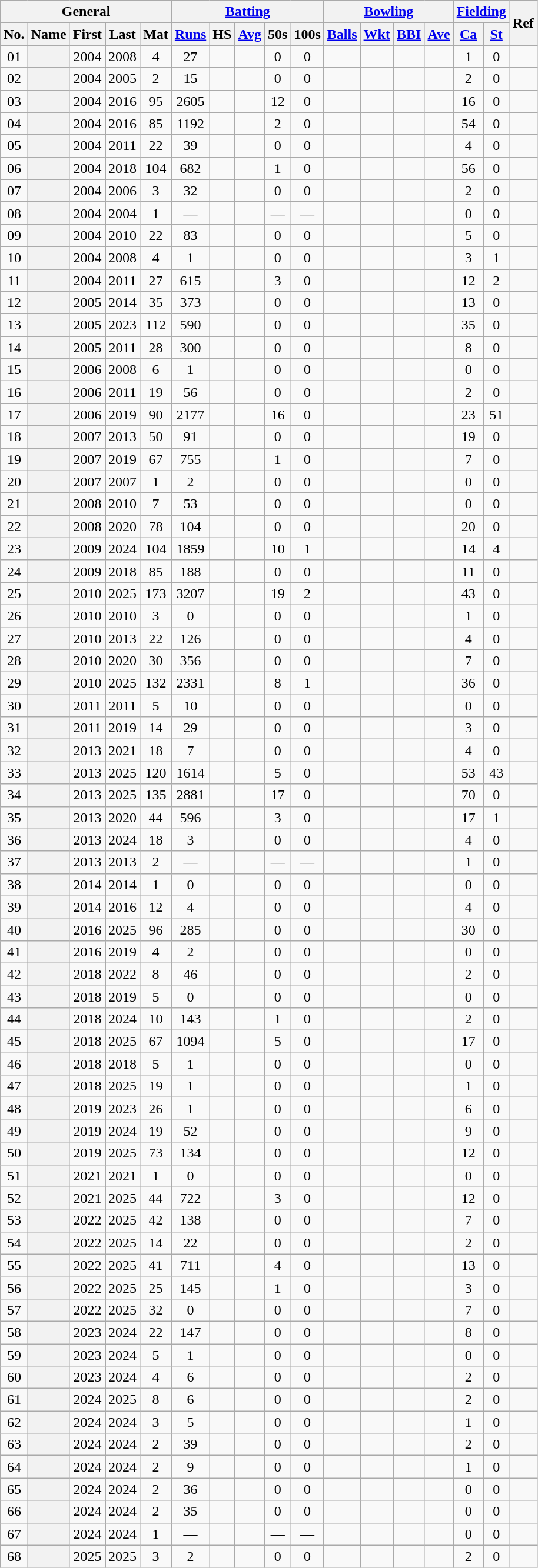<table class="wikitable sortable plainrowheaders">
<tr align="center">
<th scope="col" colspan=5 class="unsortable">General</th>
<th scope="col" colspan=5 class="unsortable"><a href='#'>Batting</a></th>
<th scope="col" colspan=4 class="unsortable"><a href='#'>Bowling</a></th>
<th scope="col" colspan=2 class="unsortable"><a href='#'>Fielding</a></th>
<th scope="col" rowspan=2 class="unsortable">Ref</th>
</tr>
<tr align="center">
<th scope="col">No.</th>
<th scope="col">Name</th>
<th scope="col">First</th>
<th scope="col">Last</th>
<th scope="col">Mat</th>
<th scope="col"><a href='#'>Runs</a></th>
<th scope="col">HS</th>
<th scope="col"><a href='#'>Avg</a></th>
<th scope="col">50s</th>
<th scope="col">100s</th>
<th scope="col"><a href='#'>Balls</a></th>
<th scope="col"><a href='#'>Wkt</a></th>
<th scope="col"><a href='#'>BBI</a></th>
<th scope="col"><a href='#'>Ave</a></th>
<th scope="col"><a href='#'>Ca</a></th>
<th scope="col"><a href='#'>St</a></th>
</tr>
<tr align="center">
<td><span>0</span>1</td>
<th scope="row"></th>
<td>2004</td>
<td>2008</td>
<td>4</td>
<td>27</td>
<td></td>
<td></td>
<td>0</td>
<td>0</td>
<td></td>
<td></td>
<td></td>
<td></td>
<td>1</td>
<td>0</td>
<td></td>
</tr>
<tr align="center">
<td><span>0</span>2</td>
<th scope="row"> </th>
<td>2004</td>
<td>2005</td>
<td>2</td>
<td>15</td>
<td></td>
<td></td>
<td>0</td>
<td>0</td>
<td></td>
<td></td>
<td></td>
<td></td>
<td>2</td>
<td>0</td>
<td></td>
</tr>
<tr align="center">
<td><span>0</span>3</td>
<th scope="row"> </th>
<td>2004</td>
<td>2016</td>
<td>95</td>
<td>2605</td>
<td></td>
<td></td>
<td>12</td>
<td>0</td>
<td></td>
<td></td>
<td></td>
<td></td>
<td>16</td>
<td>0</td>
<td></td>
</tr>
<tr align="center">
<td><span>0</span>4</td>
<th scope="row"></th>
<td>2004</td>
<td>2016</td>
<td>85</td>
<td>1192</td>
<td></td>
<td></td>
<td>2</td>
<td>0</td>
<td></td>
<td></td>
<td></td>
<td></td>
<td>54</td>
<td>0</td>
<td></td>
</tr>
<tr align="center">
<td><span>0</span>5</td>
<th scope="row"></th>
<td>2004</td>
<td>2011</td>
<td>22</td>
<td>39</td>
<td></td>
<td></td>
<td>0</td>
<td>0</td>
<td></td>
<td></td>
<td></td>
<td></td>
<td>4</td>
<td>0</td>
<td></td>
</tr>
<tr align="center">
<td><span>0</span>6</td>
<th scope="row"> </th>
<td>2004</td>
<td>2018</td>
<td>104</td>
<td>682</td>
<td></td>
<td></td>
<td>1</td>
<td>0</td>
<td></td>
<td></td>
<td></td>
<td></td>
<td>56</td>
<td>0</td>
<td></td>
</tr>
<tr align="center">
<td><span>0</span>7</td>
<th scope="row"></th>
<td>2004</td>
<td>2006</td>
<td>3</td>
<td>32</td>
<td></td>
<td></td>
<td>0</td>
<td>0</td>
<td></td>
<td></td>
<td></td>
<td></td>
<td>2</td>
<td>0</td>
<td></td>
</tr>
<tr align="center">
<td><span>0</span>8</td>
<th scope="row"></th>
<td>2004</td>
<td>2004</td>
<td>1</td>
<td>—</td>
<td></td>
<td></td>
<td>—</td>
<td>—</td>
<td></td>
<td></td>
<td></td>
<td></td>
<td>0</td>
<td>0</td>
<td></td>
</tr>
<tr align="center">
<td><span>0</span>9</td>
<th scope="row"> </th>
<td>2004</td>
<td>2010</td>
<td>22</td>
<td>83</td>
<td></td>
<td></td>
<td>0</td>
<td>0</td>
<td></td>
<td></td>
<td></td>
<td></td>
<td>5</td>
<td>0</td>
<td></td>
</tr>
<tr align="center">
<td>10</td>
<th scope="row"> </th>
<td>2004</td>
<td>2008</td>
<td>4</td>
<td>1</td>
<td></td>
<td></td>
<td>0</td>
<td>0</td>
<td></td>
<td></td>
<td></td>
<td></td>
<td>3</td>
<td>1</td>
<td></td>
</tr>
<tr align="center">
<td>11</td>
<th scope="row"> </th>
<td>2004</td>
<td>2011</td>
<td>27</td>
<td>615</td>
<td></td>
<td></td>
<td>3</td>
<td>0</td>
<td></td>
<td></td>
<td></td>
<td></td>
<td>12</td>
<td>2</td>
<td></td>
</tr>
<tr align="center">
<td>12</td>
<th scope="row"></th>
<td>2005</td>
<td>2014</td>
<td>35</td>
<td>373</td>
<td></td>
<td></td>
<td>0</td>
<td>0</td>
<td></td>
<td></td>
<td></td>
<td></td>
<td>13</td>
<td>0</td>
<td></td>
</tr>
<tr align="center">
<td>13</td>
<th scope="row"></th>
<td>2005</td>
<td>2023</td>
<td>112</td>
<td>590</td>
<td></td>
<td></td>
<td>0</td>
<td>0</td>
<td></td>
<td></td>
<td></td>
<td></td>
<td>35</td>
<td>0</td>
<td></td>
</tr>
<tr align="center">
<td>14</td>
<th scope="row"></th>
<td>2005</td>
<td>2011</td>
<td>28</td>
<td>300</td>
<td></td>
<td></td>
<td>0</td>
<td>0</td>
<td></td>
<td></td>
<td></td>
<td></td>
<td>8</td>
<td>0</td>
<td></td>
</tr>
<tr align="center">
<td>15</td>
<th scope="row"></th>
<td>2006</td>
<td>2008</td>
<td>6</td>
<td>1</td>
<td></td>
<td></td>
<td>0</td>
<td>0</td>
<td></td>
<td></td>
<td></td>
<td></td>
<td>0</td>
<td>0</td>
<td></td>
</tr>
<tr align="center">
<td>16</td>
<th scope="row"></th>
<td>2006</td>
<td>2011</td>
<td>19</td>
<td>56</td>
<td></td>
<td></td>
<td>0</td>
<td>0</td>
<td></td>
<td></td>
<td></td>
<td></td>
<td>2</td>
<td>0</td>
<td></td>
</tr>
<tr align="center">
<td>17</td>
<th scope="row"> </th>
<td>2006</td>
<td>2019</td>
<td>90</td>
<td>2177</td>
<td></td>
<td></td>
<td>16</td>
<td>0</td>
<td></td>
<td></td>
<td></td>
<td></td>
<td>23</td>
<td>51</td>
<td></td>
</tr>
<tr align="center">
<td>18</td>
<th scope="row"></th>
<td>2007</td>
<td>2013</td>
<td>50</td>
<td>91</td>
<td></td>
<td></td>
<td>0</td>
<td>0</td>
<td></td>
<td></td>
<td></td>
<td></td>
<td>19</td>
<td>0</td>
<td></td>
</tr>
<tr align="center">
<td>19</td>
<th scope="row"></th>
<td>2007</td>
<td>2019</td>
<td>67</td>
<td>755</td>
<td></td>
<td></td>
<td>1</td>
<td>0</td>
<td></td>
<td></td>
<td></td>
<td></td>
<td>7</td>
<td>0</td>
<td></td>
</tr>
<tr align="center">
<td>20</td>
<th scope="row"></th>
<td>2007</td>
<td>2007</td>
<td>1</td>
<td>2</td>
<td></td>
<td></td>
<td>0</td>
<td>0</td>
<td></td>
<td></td>
<td></td>
<td></td>
<td>0</td>
<td>0</td>
<td></td>
</tr>
<tr align="center">
<td>21</td>
<th scope="row"></th>
<td>2008</td>
<td>2010</td>
<td>7</td>
<td>53</td>
<td></td>
<td></td>
<td>0</td>
<td>0</td>
<td></td>
<td></td>
<td></td>
<td></td>
<td>0</td>
<td>0</td>
<td></td>
</tr>
<tr align="center">
<td>22</td>
<th scope="row"></th>
<td>2008</td>
<td>2020</td>
<td>78</td>
<td>104</td>
<td></td>
<td></td>
<td>0</td>
<td>0</td>
<td></td>
<td></td>
<td></td>
<td></td>
<td>20</td>
<td>0</td>
<td></td>
</tr>
<tr align="center">
<td>23</td>
<th scope="row"> </th>
<td>2009</td>
<td>2024</td>
<td>104</td>
<td>1859</td>
<td></td>
<td></td>
<td>10</td>
<td>1</td>
<td></td>
<td></td>
<td></td>
<td></td>
<td>14</td>
<td>4</td>
<td></td>
</tr>
<tr align="center">
<td>24</td>
<th scope="row"></th>
<td>2009</td>
<td>2018</td>
<td>85</td>
<td>188</td>
<td></td>
<td></td>
<td>0</td>
<td>0</td>
<td></td>
<td></td>
<td></td>
<td></td>
<td>11</td>
<td>0</td>
<td></td>
</tr>
<tr align="center">
<td>25</td>
<th scope="row"></th>
<td>2010</td>
<td>2025</td>
<td>173</td>
<td>3207</td>
<td></td>
<td></td>
<td>19</td>
<td>2</td>
<td></td>
<td></td>
<td></td>
<td></td>
<td>43</td>
<td>0</td>
<td></td>
</tr>
<tr align="center">
<td>26</td>
<th scope="row"></th>
<td>2010</td>
<td>2010</td>
<td>3</td>
<td>0</td>
<td></td>
<td></td>
<td>0</td>
<td>0</td>
<td></td>
<td></td>
<td></td>
<td></td>
<td>1</td>
<td>0</td>
<td></td>
</tr>
<tr align="center">
<td>27</td>
<th scope="row"></th>
<td>2010</td>
<td>2013</td>
<td>22</td>
<td>126</td>
<td></td>
<td></td>
<td>0</td>
<td>0</td>
<td></td>
<td></td>
<td></td>
<td></td>
<td>4</td>
<td>0</td>
<td></td>
</tr>
<tr align="center">
<td>28</td>
<th scope="row"></th>
<td>2010</td>
<td>2020</td>
<td>30</td>
<td>356</td>
<td></td>
<td></td>
<td>0</td>
<td>0</td>
<td></td>
<td></td>
<td></td>
<td></td>
<td>7</td>
<td>0</td>
<td></td>
</tr>
<tr align="center">
<td>29</td>
<th scope="row"> </th>
<td>2010</td>
<td>2025</td>
<td>132</td>
<td>2331</td>
<td></td>
<td></td>
<td>8</td>
<td>1</td>
<td></td>
<td></td>
<td></td>
<td></td>
<td>36</td>
<td>0</td>
<td></td>
</tr>
<tr align="center">
<td>30</td>
<th scope="row"> </th>
<td>2011</td>
<td>2011</td>
<td>5</td>
<td>10</td>
<td></td>
<td></td>
<td>0</td>
<td>0</td>
<td></td>
<td></td>
<td></td>
<td></td>
<td>0</td>
<td>0</td>
<td></td>
</tr>
<tr align="center">
<td>31</td>
<th scope="row"></th>
<td>2011</td>
<td>2019</td>
<td>14</td>
<td>29</td>
<td></td>
<td></td>
<td>0</td>
<td>0</td>
<td></td>
<td></td>
<td></td>
<td></td>
<td>3</td>
<td>0</td>
<td></td>
</tr>
<tr align="center">
<td>32</td>
<th scope="row"></th>
<td>2013</td>
<td>2021</td>
<td>18</td>
<td>7</td>
<td></td>
<td></td>
<td>0</td>
<td>0</td>
<td></td>
<td></td>
<td></td>
<td></td>
<td>4</td>
<td>0</td>
<td></td>
</tr>
<tr align="center">
<td>33</td>
<th scope="row"> </th>
<td>2013</td>
<td>2025</td>
<td>120</td>
<td>1614</td>
<td></td>
<td></td>
<td>5</td>
<td>0</td>
<td></td>
<td></td>
<td></td>
<td></td>
<td>53</td>
<td>43</td>
<td></td>
</tr>
<tr align="center">
<td>34</td>
<th scope="row"> </th>
<td>2013</td>
<td>2025</td>
<td>135</td>
<td>2881</td>
<td></td>
<td></td>
<td>17</td>
<td>0</td>
<td></td>
<td></td>
<td></td>
<td></td>
<td>70</td>
<td>0</td>
<td></td>
</tr>
<tr align="center">
<td>35</td>
<th scope="row"> </th>
<td>2013</td>
<td>2020</td>
<td>44</td>
<td>596</td>
<td></td>
<td></td>
<td>3</td>
<td>0</td>
<td></td>
<td></td>
<td></td>
<td></td>
<td>17</td>
<td>1</td>
<td></td>
</tr>
<tr align="center">
<td>36</td>
<th scope="row"> </th>
<td>2013</td>
<td>2024</td>
<td>18</td>
<td>3</td>
<td></td>
<td></td>
<td>0</td>
<td>0</td>
<td></td>
<td></td>
<td></td>
<td></td>
<td>4</td>
<td>0</td>
<td></td>
</tr>
<tr align="center">
<td>37</td>
<th scope="row"></th>
<td>2013</td>
<td>2013</td>
<td>2</td>
<td>—</td>
<td></td>
<td></td>
<td>—</td>
<td>—</td>
<td></td>
<td></td>
<td></td>
<td></td>
<td>1</td>
<td>0</td>
<td></td>
</tr>
<tr align="center">
<td>38</td>
<th scope="row"></th>
<td>2014</td>
<td>2014</td>
<td>1</td>
<td>0</td>
<td></td>
<td></td>
<td>0</td>
<td>0</td>
<td></td>
<td></td>
<td></td>
<td></td>
<td>0</td>
<td>0</td>
<td></td>
</tr>
<tr align="center">
<td>39</td>
<th scope="row"></th>
<td>2014</td>
<td>2016</td>
<td>12</td>
<td>4</td>
<td></td>
<td></td>
<td>0</td>
<td>0</td>
<td></td>
<td></td>
<td></td>
<td></td>
<td>4</td>
<td>0</td>
<td></td>
</tr>
<tr align="center">
<td>40</td>
<th scope="row"></th>
<td>2016</td>
<td>2025</td>
<td>96</td>
<td>285</td>
<td></td>
<td></td>
<td>0</td>
<td>0</td>
<td></td>
<td></td>
<td></td>
<td></td>
<td>30</td>
<td>0</td>
<td></td>
</tr>
<tr align="center">
<td>41</td>
<th scope="row"></th>
<td>2016</td>
<td>2019</td>
<td>4</td>
<td>2</td>
<td></td>
<td></td>
<td>0</td>
<td>0</td>
<td></td>
<td></td>
<td></td>
<td></td>
<td>0</td>
<td>0</td>
<td></td>
</tr>
<tr align="center">
<td>42</td>
<th scope="row"></th>
<td>2018</td>
<td>2022</td>
<td>8</td>
<td>46</td>
<td></td>
<td></td>
<td>0</td>
<td>0</td>
<td></td>
<td></td>
<td></td>
<td></td>
<td>2</td>
<td>0</td>
<td></td>
</tr>
<tr align="center">
<td>43</td>
<th scope="row"></th>
<td>2018</td>
<td>2019</td>
<td>5</td>
<td>0</td>
<td></td>
<td></td>
<td>0</td>
<td>0</td>
<td></td>
<td></td>
<td></td>
<td></td>
<td>0</td>
<td>0</td>
<td></td>
</tr>
<tr align="center">
<td>44</td>
<th scope="row"></th>
<td>2018</td>
<td>2024</td>
<td>10</td>
<td>143</td>
<td></td>
<td></td>
<td>1</td>
<td>0</td>
<td></td>
<td></td>
<td></td>
<td></td>
<td>2</td>
<td>0</td>
<td></td>
</tr>
<tr align="center">
<td>45</td>
<th scope="row"></th>
<td>2018</td>
<td>2025</td>
<td>67</td>
<td>1094</td>
<td></td>
<td></td>
<td>5</td>
<td>0</td>
<td></td>
<td></td>
<td></td>
<td></td>
<td>17</td>
<td>0</td>
<td></td>
</tr>
<tr align="center">
<td>46</td>
<th scope="row"></th>
<td>2018</td>
<td>2018</td>
<td>5</td>
<td>1</td>
<td></td>
<td></td>
<td>0</td>
<td>0</td>
<td></td>
<td></td>
<td></td>
<td></td>
<td>0</td>
<td>0</td>
<td></td>
</tr>
<tr align="center">
<td>47</td>
<th scope="row"></th>
<td>2018</td>
<td>2025</td>
<td>19</td>
<td>1</td>
<td></td>
<td></td>
<td>0</td>
<td>0</td>
<td></td>
<td></td>
<td></td>
<td></td>
<td>1</td>
<td>0</td>
<td></td>
</tr>
<tr align="center">
<td>48</td>
<th scope="row"></th>
<td>2019</td>
<td>2023</td>
<td>26</td>
<td>1</td>
<td></td>
<td></td>
<td>0</td>
<td>0</td>
<td></td>
<td></td>
<td></td>
<td></td>
<td>6</td>
<td>0</td>
<td></td>
</tr>
<tr align="center">
<td>49</td>
<th scope="row"></th>
<td>2019</td>
<td>2024</td>
<td>19</td>
<td>52</td>
<td></td>
<td></td>
<td>0</td>
<td>0</td>
<td></td>
<td></td>
<td></td>
<td></td>
<td>9</td>
<td>0</td>
<td></td>
</tr>
<tr align="center">
<td>50</td>
<th scope="row"></th>
<td>2019</td>
<td>2025</td>
<td>73</td>
<td>134</td>
<td></td>
<td></td>
<td>0</td>
<td>0</td>
<td></td>
<td></td>
<td></td>
<td></td>
<td>12</td>
<td>0</td>
<td></td>
</tr>
<tr align="center">
<td>51</td>
<th scope="row"></th>
<td>2021</td>
<td>2021</td>
<td>1</td>
<td>0</td>
<td></td>
<td></td>
<td>0</td>
<td>0</td>
<td></td>
<td></td>
<td></td>
<td></td>
<td>0</td>
<td>0</td>
<td></td>
</tr>
<tr align="center">
<td>52</td>
<th scope="row"></th>
<td>2021</td>
<td>2025</td>
<td>44</td>
<td>722</td>
<td></td>
<td></td>
<td>3</td>
<td>0</td>
<td></td>
<td></td>
<td></td>
<td></td>
<td>12</td>
<td>0</td>
<td></td>
</tr>
<tr align="center">
<td>53</td>
<th scope="row"></th>
<td>2022</td>
<td>2025</td>
<td>42</td>
<td>138</td>
<td></td>
<td></td>
<td>0</td>
<td>0</td>
<td></td>
<td></td>
<td></td>
<td></td>
<td>7</td>
<td>0</td>
<td></td>
</tr>
<tr align="center">
<td>54</td>
<th scope="row"></th>
<td>2022</td>
<td>2025</td>
<td>14</td>
<td>22</td>
<td></td>
<td></td>
<td>0</td>
<td>0</td>
<td></td>
<td></td>
<td></td>
<td></td>
<td>2</td>
<td>0</td>
<td></td>
</tr>
<tr align="center">
<td>55</td>
<th scope="row"></th>
<td>2022</td>
<td>2025</td>
<td>41</td>
<td>711</td>
<td></td>
<td></td>
<td>4</td>
<td>0</td>
<td></td>
<td></td>
<td></td>
<td></td>
<td>13</td>
<td>0</td>
<td></td>
</tr>
<tr align="center">
<td>56</td>
<th scope="row"></th>
<td>2022</td>
<td>2025</td>
<td>25</td>
<td>145</td>
<td></td>
<td></td>
<td>1</td>
<td>0</td>
<td></td>
<td></td>
<td></td>
<td></td>
<td>3</td>
<td>0</td>
<td></td>
</tr>
<tr align="center">
<td>57</td>
<th scope="row"></th>
<td>2022</td>
<td>2025</td>
<td>32</td>
<td>0</td>
<td></td>
<td></td>
<td>0</td>
<td>0</td>
<td></td>
<td></td>
<td></td>
<td></td>
<td>7</td>
<td>0</td>
<td></td>
</tr>
<tr align="center">
<td>58</td>
<th scope="row"></th>
<td>2023</td>
<td>2024</td>
<td>22</td>
<td>147</td>
<td></td>
<td></td>
<td>0</td>
<td>0</td>
<td></td>
<td></td>
<td></td>
<td></td>
<td>8</td>
<td>0</td>
<td></td>
</tr>
<tr align="center">
<td>59</td>
<th scope="row"></th>
<td>2023</td>
<td>2024</td>
<td>5</td>
<td>1</td>
<td></td>
<td></td>
<td>0</td>
<td>0</td>
<td></td>
<td></td>
<td></td>
<td></td>
<td>0</td>
<td>0</td>
<td></td>
</tr>
<tr align="center">
<td>60</td>
<th scope="row"></th>
<td>2023</td>
<td>2024</td>
<td>4</td>
<td>6</td>
<td></td>
<td></td>
<td>0</td>
<td>0</td>
<td></td>
<td></td>
<td></td>
<td></td>
<td>2</td>
<td>0</td>
<td></td>
</tr>
<tr align="center">
<td>61</td>
<th scope="row"></th>
<td>2024</td>
<td>2025</td>
<td>8</td>
<td>6</td>
<td></td>
<td></td>
<td>0</td>
<td>0</td>
<td></td>
<td></td>
<td></td>
<td></td>
<td>2</td>
<td>0</td>
<td></td>
</tr>
<tr align="center">
<td>62</td>
<th scope="row"></th>
<td>2024</td>
<td>2024</td>
<td>3</td>
<td>5</td>
<td></td>
<td></td>
<td>0</td>
<td>0</td>
<td></td>
<td></td>
<td></td>
<td></td>
<td>1</td>
<td>0</td>
<td></td>
</tr>
<tr align="center">
<td>63</td>
<th scope="row"></th>
<td>2024</td>
<td>2024</td>
<td>2</td>
<td>39</td>
<td></td>
<td></td>
<td>0</td>
<td>0</td>
<td></td>
<td></td>
<td></td>
<td></td>
<td>2</td>
<td>0</td>
<td></td>
</tr>
<tr align="center">
<td>64</td>
<th scope="row"></th>
<td>2024</td>
<td>2024</td>
<td>2</td>
<td>9</td>
<td></td>
<td></td>
<td>0</td>
<td>0</td>
<td></td>
<td></td>
<td></td>
<td></td>
<td>1</td>
<td>0</td>
<td></td>
</tr>
<tr align="center">
<td>65</td>
<th scope="row"></th>
<td>2024</td>
<td>2024</td>
<td>2</td>
<td>36</td>
<td></td>
<td></td>
<td>0</td>
<td>0</td>
<td></td>
<td></td>
<td></td>
<td></td>
<td>0</td>
<td>0</td>
<td></td>
</tr>
<tr align="center">
<td>66</td>
<th scope="row"> </th>
<td>2024</td>
<td>2024</td>
<td>2</td>
<td>35</td>
<td></td>
<td></td>
<td>0</td>
<td>0</td>
<td></td>
<td></td>
<td></td>
<td></td>
<td>0</td>
<td>0</td>
<td></td>
</tr>
<tr align="center">
<td>67</td>
<th scope="row"></th>
<td>2024</td>
<td>2024</td>
<td>1</td>
<td>—</td>
<td></td>
<td></td>
<td>—</td>
<td>—</td>
<td></td>
<td></td>
<td></td>
<td></td>
<td>0</td>
<td>0</td>
<td></td>
</tr>
<tr align="center">
<td>68</td>
<th scope="row"></th>
<td>2025</td>
<td>2025</td>
<td>3</td>
<td>2</td>
<td></td>
<td></td>
<td>0</td>
<td>0</td>
<td></td>
<td></td>
<td></td>
<td></td>
<td>2</td>
<td>0</td>
<td></td>
</tr>
</table>
